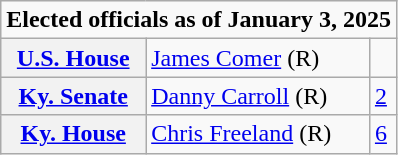<table class=wikitable>
<tr>
<td colspan="3"><strong>Elected officials as of January 3, 2025</strong></td>
</tr>
<tr>
<th scope=row><a href='#'>U.S. House</a></th>
<td><a href='#'>James Comer</a> (R)</td>
<td></td>
</tr>
<tr>
<th scope=row><a href='#'>Ky. Senate</a></th>
<td><a href='#'>Danny Carroll</a> (R)</td>
<td><a href='#'>2</a></td>
</tr>
<tr>
<th scope=row><a href='#'>Ky. House</a></th>
<td><a href='#'>Chris Freeland</a> (R)</td>
<td><a href='#'>6</a></td>
</tr>
</table>
